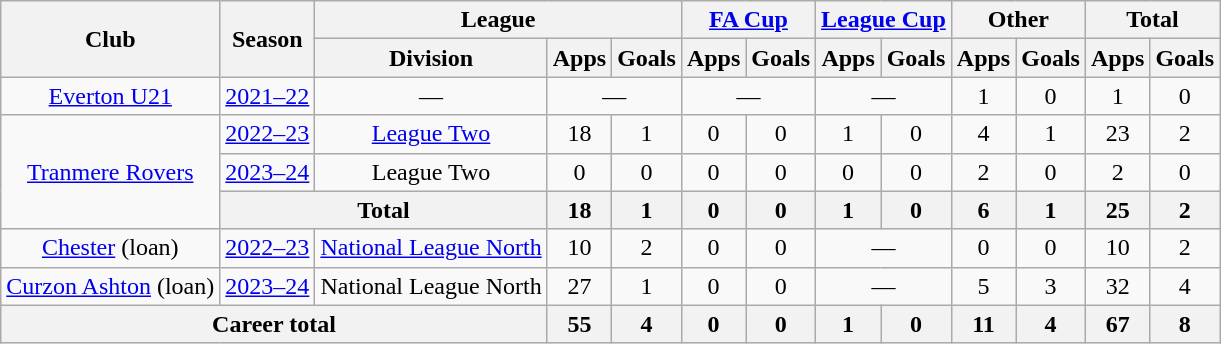<table class="wikitable" style="text-align:center;">
<tr>
<th rowspan="2">Club</th>
<th rowspan="2">Season</th>
<th colspan="3">League</th>
<th colspan="2"><a href='#'>FA Cup</a></th>
<th colspan="2"><a href='#'>League Cup</a></th>
<th colspan="2">Other</th>
<th colspan="2">Total</th>
</tr>
<tr>
<th>Division</th>
<th>Apps</th>
<th>Goals</th>
<th>Apps</th>
<th>Goals</th>
<th>Apps</th>
<th>Goals</th>
<th>Apps</th>
<th>Goals</th>
<th>Apps</th>
<th>Goals</th>
</tr>
<tr>
<td><a href='#'>Everton U21</a></td>
<td><a href='#'>2021–22</a></td>
<td colspan=1>—</td>
<td colspan=2>—</td>
<td colspan=2>—</td>
<td colspan=2>—</td>
<td>1</td>
<td>0</td>
<td>1</td>
<td>0</td>
</tr>
<tr>
<td rowspan="3"><a href='#'>Tranmere Rovers</a></td>
<td><a href='#'>2022–23</a></td>
<td><a href='#'>League Two</a></td>
<td>18</td>
<td>1</td>
<td>0</td>
<td>0</td>
<td>1</td>
<td>0</td>
<td>4</td>
<td>1</td>
<td>23</td>
<td>2</td>
</tr>
<tr>
<td><a href='#'>2023–24</a></td>
<td>League Two</td>
<td>0</td>
<td>0</td>
<td>0</td>
<td>0</td>
<td>0</td>
<td>0</td>
<td>2</td>
<td>0</td>
<td>2</td>
<td>0</td>
</tr>
<tr>
<th colspan=2>Total</th>
<th>18</th>
<th>1</th>
<th>0</th>
<th>0</th>
<th>1</th>
<th>0</th>
<th>6</th>
<th>1</th>
<th>25</th>
<th>2</th>
</tr>
<tr>
<td><a href='#'>Chester</a> (loan)</td>
<td><a href='#'>2022–23</a></td>
<td><a href='#'>National League North</a></td>
<td>10</td>
<td>2</td>
<td>0</td>
<td>0</td>
<td colspan="2">—</td>
<td>0</td>
<td>0</td>
<td>10</td>
<td>2</td>
</tr>
<tr>
<td><a href='#'>Curzon Ashton</a> (loan)</td>
<td><a href='#'>2023–24</a></td>
<td>National League North</td>
<td>27</td>
<td>1</td>
<td>0</td>
<td>0</td>
<td colspan="2">—</td>
<td>5</td>
<td>3</td>
<td>32</td>
<td>4</td>
</tr>
<tr>
<th colspan="3">Career total</th>
<th>55</th>
<th>4</th>
<th>0</th>
<th>0</th>
<th>1</th>
<th>0</th>
<th>11</th>
<th>4</th>
<th>67</th>
<th>8</th>
</tr>
</table>
